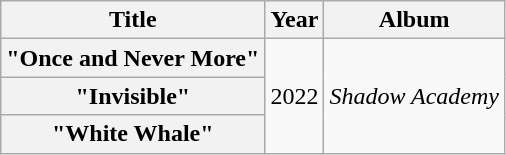<table class="wikitable plainrowheaders" style="text-align:center;">
<tr>
<th scope="col">Title</th>
<th scope="col">Year</th>
<th scope="col">Album</th>
</tr>
<tr>
<th scope="row">"Once and Never More"</th>
<td rowspan="3">2022</td>
<td rowspan="3"><em>Shadow Academy</em></td>
</tr>
<tr>
<th scope="row">"Invisible"</th>
</tr>
<tr>
<th scope="row">"White Whale"</th>
</tr>
</table>
